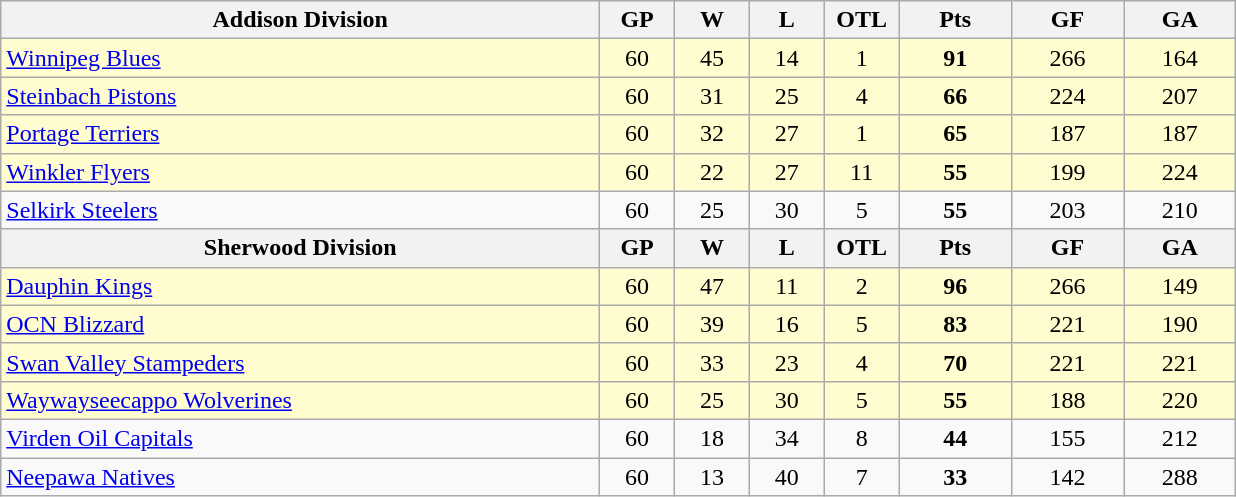<table class="wikitable">
<tr>
<th bgcolor="#DDDDFF" width="40%">Addison Division</th>
<th bgcolor="#DDDDFF" width="5%">GP</th>
<th bgcolor="#DDDDFF" width="5%">W</th>
<th bgcolor="#DDDDFF" width="5%">L</th>
<th bgcolor="#DDDDFF" width="5%">OTL</th>
<th bgcolor="#DDDDFF" width="7.5%">Pts</th>
<th bgcolor="#DDDDFF" width="7.5%">GF</th>
<th bgcolor="#DDDDFF" width="7.5%">GA</th>
</tr>
<tr align=center bgcolor=#FFFDD0>
<td align=left><a href='#'>Winnipeg Blues</a></td>
<td>60</td>
<td>45</td>
<td>14</td>
<td>1</td>
<td><strong>91</strong></td>
<td>266</td>
<td>164</td>
</tr>
<tr align=center bgcolor=#FFFDD0>
<td align=left><a href='#'>Steinbach Pistons</a></td>
<td>60</td>
<td>31</td>
<td>25</td>
<td>4</td>
<td><strong>66</strong></td>
<td>224</td>
<td>207</td>
</tr>
<tr align=center bgcolor=#FFFDD0>
<td align=left><a href='#'>Portage Terriers</a></td>
<td>60</td>
<td>32</td>
<td>27</td>
<td>1</td>
<td><strong>65</strong></td>
<td>187</td>
<td>187</td>
</tr>
<tr align=center bgcolor=#FFFDD0>
<td align=left><a href='#'>Winkler Flyers</a></td>
<td>60</td>
<td>22</td>
<td>27</td>
<td>11</td>
<td><strong>55</strong></td>
<td>199</td>
<td>224</td>
</tr>
<tr align=center>
<td align=left><a href='#'>Selkirk Steelers</a></td>
<td>60</td>
<td>25</td>
<td>30</td>
<td>5</td>
<td><strong>55</strong></td>
<td>203</td>
<td>210</td>
</tr>
<tr>
<th bgcolor="#DDDDFF" width="40%">Sherwood Division</th>
<th bgcolor="#DDDDFF" width="5%">GP</th>
<th bgcolor="#DDDDFF" width="5%">W</th>
<th bgcolor="#DDDDFF" width="5%">L</th>
<th bgcolor="#DDDDFF" width="5%">OTL</th>
<th bgcolor="#DDDDFF" width="7.5%">Pts</th>
<th bgcolor="#DDDDFF" width="7.5%">GF</th>
<th bgcolor="#DDDDFF" width="7.5%">GA</th>
</tr>
<tr align=center bgcolor=#FFFDD0>
<td align=left><a href='#'>Dauphin Kings</a></td>
<td>60</td>
<td>47</td>
<td>11</td>
<td>2</td>
<td><strong>96</strong></td>
<td>266</td>
<td>149</td>
</tr>
<tr align=center bgcolor=#FFFDD0>
<td align=left><a href='#'>OCN Blizzard</a></td>
<td>60</td>
<td>39</td>
<td>16</td>
<td>5</td>
<td><strong>83</strong></td>
<td>221</td>
<td>190</td>
</tr>
<tr align=center bgcolor=#FFFDD0>
<td align=left><a href='#'>Swan Valley Stampeders</a></td>
<td>60</td>
<td>33</td>
<td>23</td>
<td>4</td>
<td><strong>70</strong></td>
<td>221</td>
<td>221</td>
</tr>
<tr align=center bgcolor=#FFFDD0>
<td align=left><a href='#'>Waywayseecappo Wolverines</a></td>
<td>60</td>
<td>25</td>
<td>30</td>
<td>5</td>
<td><strong>55</strong></td>
<td>188</td>
<td>220</td>
</tr>
<tr align=center>
<td align=left><a href='#'>Virden Oil Capitals</a></td>
<td>60</td>
<td>18</td>
<td>34</td>
<td>8</td>
<td><strong>44</strong></td>
<td>155</td>
<td>212</td>
</tr>
<tr align=center>
<td align=left><a href='#'>Neepawa Natives</a></td>
<td>60</td>
<td>13</td>
<td>40</td>
<td>7</td>
<td><strong>33</strong></td>
<td>142</td>
<td>288</td>
</tr>
</table>
